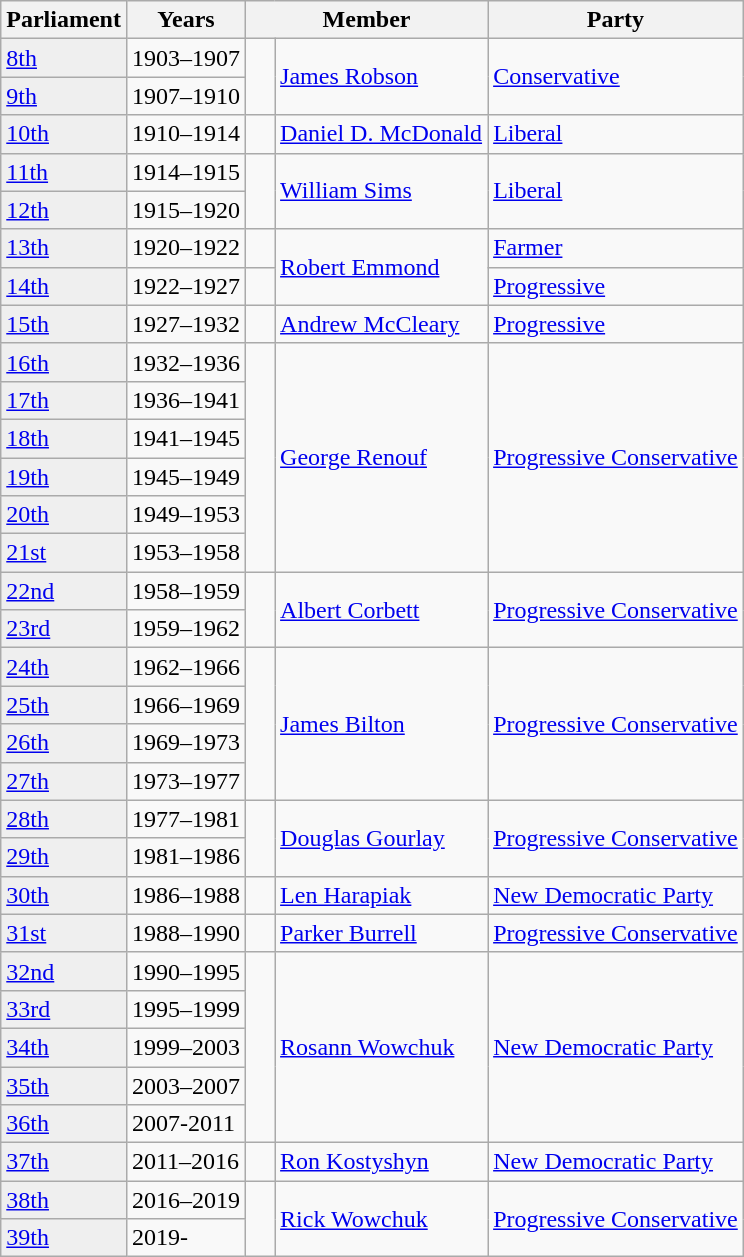<table class="wikitable">
<tr>
<th>Parliament</th>
<th>Years</th>
<th colspan="2">Member</th>
<th>Party</th>
</tr>
<tr>
<td bgcolor="#EFEFEF"><a href='#'>8th</a></td>
<td>1903–1907</td>
<td rowspan="2" >   </td>
<td rowspan="2"><a href='#'>James Robson</a></td>
<td rowspan="2"><a href='#'>Conservative</a></td>
</tr>
<tr>
<td bgcolor="#EFEFEF"><a href='#'>9th</a></td>
<td>1907–1910</td>
</tr>
<tr>
<td bgcolor="#EFEFEF"><a href='#'>10th</a></td>
<td>1910–1914</td>
<td rowspan="1" >   </td>
<td rowspan="1"><a href='#'>Daniel D. McDonald</a></td>
<td rowspan="1"><a href='#'>Liberal</a></td>
</tr>
<tr>
<td bgcolor="#EFEFEF"><a href='#'>11th</a></td>
<td>1914–1915</td>
<td rowspan="2" >   </td>
<td rowspan="2"><a href='#'>William Sims</a></td>
<td rowspan="2"><a href='#'>Liberal</a></td>
</tr>
<tr>
<td bgcolor="#EFEFEF"><a href='#'>12th</a></td>
<td>1915–1920</td>
</tr>
<tr>
<td bgcolor="#EFEFEF"><a href='#'>13th</a></td>
<td>1920–1922</td>
<td rowspan="1" >   </td>
<td rowspan="2"><a href='#'>Robert Emmond</a></td>
<td rowspan="1"><a href='#'>Farmer</a></td>
</tr>
<tr>
<td bgcolor="#EFEFEF"><a href='#'>14th</a></td>
<td>1922–1927</td>
<td rowspan="1" >   </td>
<td rowspan="1"><a href='#'>Progressive</a></td>
</tr>
<tr>
<td bgcolor="#EFEFEF"><a href='#'>15th</a></td>
<td>1927–1932</td>
<td rowspan="1" >   </td>
<td rowspan="1"><a href='#'>Andrew McCleary</a></td>
<td rowspan="1"><a href='#'>Progressive</a></td>
</tr>
<tr>
<td bgcolor="#EFEFEF"><a href='#'>16th</a></td>
<td>1932–1936</td>
<td rowspan="6" >   </td>
<td rowspan="6"><a href='#'>George Renouf</a></td>
<td rowspan="6"><a href='#'>Progressive Conservative</a></td>
</tr>
<tr>
<td bgcolor="#EFEFEF"><a href='#'>17th</a></td>
<td>1936–1941</td>
</tr>
<tr>
<td bgcolor="#EFEFEF"><a href='#'>18th</a></td>
<td>1941–1945</td>
</tr>
<tr>
<td bgcolor="#EFEFEF"><a href='#'>19th</a></td>
<td>1945–1949</td>
</tr>
<tr>
<td bgcolor="#EFEFEF"><a href='#'>20th</a></td>
<td>1949–1953</td>
</tr>
<tr>
<td bgcolor="#EFEFEF"><a href='#'>21st</a></td>
<td>1953–1958</td>
</tr>
<tr>
<td bgcolor="#EFEFEF"><a href='#'>22nd</a></td>
<td>1958–1959</td>
<td rowspan="2" >   </td>
<td rowspan="2"><a href='#'>Albert Corbett</a></td>
<td rowspan="2"><a href='#'>Progressive Conservative</a></td>
</tr>
<tr>
<td bgcolor="#EFEFEF"><a href='#'>23rd</a></td>
<td>1959–1962</td>
</tr>
<tr>
<td bgcolor="#EFEFEF"><a href='#'>24th</a></td>
<td>1962–1966</td>
<td rowspan="4" >   </td>
<td rowspan="4"><a href='#'>James Bilton</a></td>
<td rowspan="4"><a href='#'>Progressive Conservative</a></td>
</tr>
<tr>
<td bgcolor="#EFEFEF"><a href='#'>25th</a></td>
<td>1966–1969</td>
</tr>
<tr>
<td bgcolor="#EFEFEF"><a href='#'>26th</a></td>
<td>1969–1973</td>
</tr>
<tr>
<td bgcolor="#EFEFEF"><a href='#'>27th</a></td>
<td>1973–1977</td>
</tr>
<tr>
<td bgcolor="#EFEFEF"><a href='#'>28th</a></td>
<td>1977–1981</td>
<td rowspan="2" >   </td>
<td rowspan="2"><a href='#'>Douglas Gourlay</a></td>
<td rowspan="2"><a href='#'>Progressive Conservative</a></td>
</tr>
<tr>
<td bgcolor="#EFEFEF"><a href='#'>29th</a></td>
<td>1981–1986</td>
</tr>
<tr>
<td bgcolor="#EFEFEF"><a href='#'>30th</a></td>
<td>1986–1988</td>
<td rowspan="1" >   </td>
<td rowspan="1"><a href='#'>Len Harapiak</a></td>
<td rowspan="1"><a href='#'>New Democratic Party</a></td>
</tr>
<tr>
<td bgcolor="#EFEFEF"><a href='#'>31st</a></td>
<td>1988–1990</td>
<td rowspan="1" >   </td>
<td rowspan="1"><a href='#'>Parker Burrell</a></td>
<td rowspan="1"><a href='#'>Progressive Conservative</a></td>
</tr>
<tr>
<td bgcolor="#EFEFEF"><a href='#'>32nd</a></td>
<td>1990–1995</td>
<td rowspan="5" >   </td>
<td rowspan="5"><a href='#'>Rosann Wowchuk</a></td>
<td rowspan="5"><a href='#'>New Democratic Party</a></td>
</tr>
<tr>
<td bgcolor="#EFEFEF"><a href='#'>33rd</a></td>
<td>1995–1999</td>
</tr>
<tr>
<td bgcolor="#EFEFEF"><a href='#'>34th</a></td>
<td>1999–2003</td>
</tr>
<tr>
<td bgcolor="#EFEFEF"><a href='#'>35th</a></td>
<td>2003–2007</td>
</tr>
<tr>
<td bgcolor="#EFEFEF"><a href='#'>36th</a></td>
<td>2007-2011</td>
</tr>
<tr>
<td bgcolor="#EFEFEF"><a href='#'>37th</a></td>
<td>2011–2016</td>
<td>   </td>
<td><a href='#'>Ron Kostyshyn</a></td>
<td><a href='#'>New Democratic Party</a></td>
</tr>
<tr>
<td bgcolor="#EFEFEF"><a href='#'>38th</a></td>
<td>2016–2019</td>
<td rowspan="2" >   </td>
<td rowspan="2"><a href='#'>Rick Wowchuk</a></td>
<td rowspan="2"><a href='#'>Progressive Conservative</a></td>
</tr>
<tr>
<td bgcolor="#EFEFEF"><a href='#'>39th</a></td>
<td>2019-</td>
</tr>
</table>
